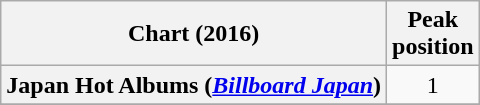<table class="wikitable plainrowheaders" style="text-align:center">
<tr>
<th scope="col">Chart (2016)</th>
<th scope="col">Peak<br>position</th>
</tr>
<tr>
<th scope="row">Japan Hot Albums (<em><a href='#'>Billboard Japan</a></em>)</th>
<td>1</td>
</tr>
<tr>
</tr>
</table>
